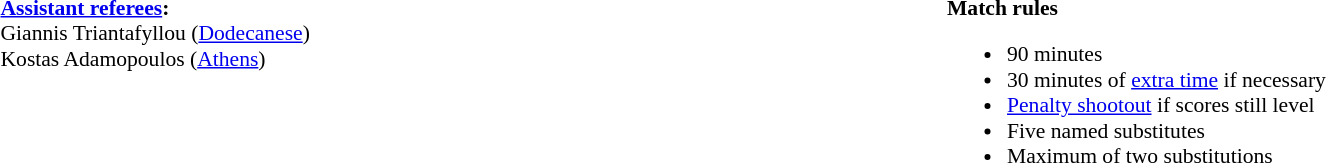<table width=100% style="font-size: 90%">
<tr>
<td width=50% valign=top><br><strong><a href='#'>Assistant referees</a>:</strong>
<br>Giannis Triantafyllou (<a href='#'>Dodecanese</a>)
<br>Kostas Adamopoulos (<a href='#'>Athens</a>)</td>
<td width=50% valign=top><br><strong>Match rules</strong><ul><li>90 minutes</li><li>30 minutes of <a href='#'>extra time</a> if necessary</li><li><a href='#'>Penalty shootout</a> if scores still level</li><li>Five named substitutes</li><li>Maximum of two substitutions</li></ul></td>
</tr>
</table>
